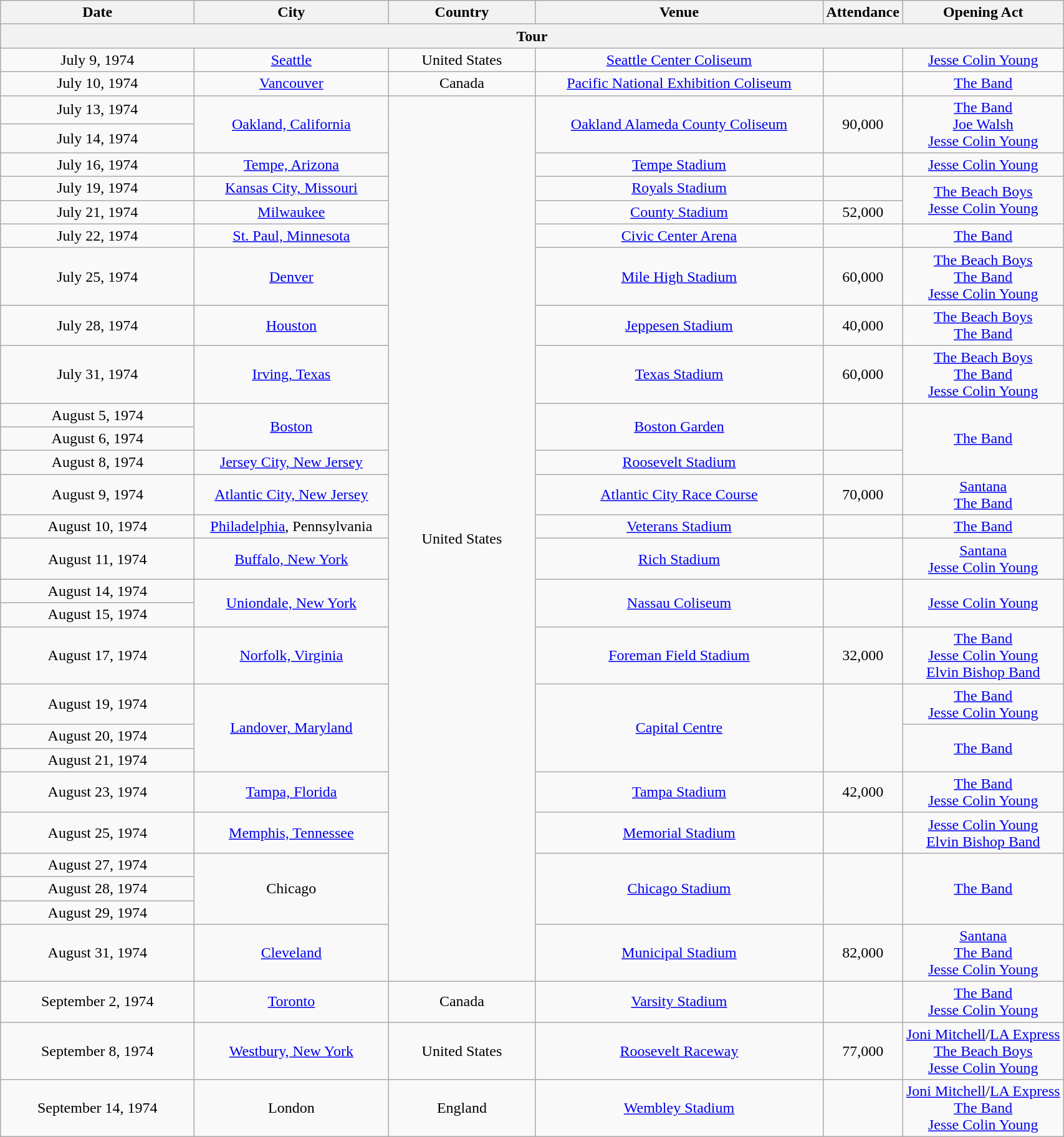<table class="wikitable" style="text-align:center;">
<tr>
<th width="200">Date</th>
<th width="200">City</th>
<th width="150">Country</th>
<th width="300">Venue</th>
<th>Attendance</th>
<th>Opening Act</th>
</tr>
<tr>
<th colspan="6">Tour</th>
</tr>
<tr>
<td>July 9, 1974</td>
<td><a href='#'>Seattle</a></td>
<td>United States</td>
<td><a href='#'>Seattle Center Coliseum</a></td>
<td></td>
<td><a href='#'>Jesse Colin Young</a></td>
</tr>
<tr>
<td>July 10, 1974</td>
<td><a href='#'>Vancouver</a></td>
<td>Canada</td>
<td><a href='#'>Pacific National Exhibition Coliseum</a></td>
<td></td>
<td><a href='#'>The Band</a></td>
</tr>
<tr>
<td>July 13, 1974</td>
<td rowspan="2"><a href='#'>Oakland, California</a></td>
<td rowspan="27">United States</td>
<td rowspan="2"><a href='#'>Oakland Alameda County Coliseum</a></td>
<td rowspan="2">90,000</td>
<td rowspan="2"><a href='#'>The Band</a><br><a href='#'>Joe Walsh</a><br><a href='#'>Jesse Colin Young</a></td>
</tr>
<tr>
<td>July 14, 1974</td>
</tr>
<tr>
<td>July 16, 1974</td>
<td><a href='#'>Tempe, Arizona</a></td>
<td><a href='#'>Tempe Stadium</a></td>
<td></td>
<td><a href='#'>Jesse Colin Young</a></td>
</tr>
<tr>
<td>July 19, 1974</td>
<td><a href='#'>Kansas City, Missouri</a></td>
<td><a href='#'>Royals Stadium</a></td>
<td></td>
<td rowspan="2"><a href='#'>The Beach Boys</a><br><a href='#'>Jesse Colin Young</a></td>
</tr>
<tr>
<td>July 21, 1974</td>
<td><a href='#'>Milwaukee</a></td>
<td><a href='#'>County Stadium</a></td>
<td>52,000</td>
</tr>
<tr>
<td>July 22, 1974</td>
<td><a href='#'>St. Paul, Minnesota</a></td>
<td><a href='#'>Civic Center Arena</a></td>
<td></td>
<td><a href='#'>The Band</a></td>
</tr>
<tr>
<td>July 25, 1974</td>
<td><a href='#'>Denver</a></td>
<td><a href='#'>Mile High Stadium</a></td>
<td>60,000</td>
<td><a href='#'>The Beach Boys</a><br><a href='#'>The Band</a><br><a href='#'>Jesse Colin Young</a></td>
</tr>
<tr>
<td>July 28, 1974</td>
<td><a href='#'>Houston</a></td>
<td><a href='#'>Jeppesen Stadium</a></td>
<td>40,000</td>
<td><a href='#'>The Beach Boys</a><br><a href='#'>The Band</a></td>
</tr>
<tr>
<td>July 31, 1974</td>
<td><a href='#'>Irving, Texas</a></td>
<td><a href='#'>Texas Stadium</a></td>
<td>60,000</td>
<td><a href='#'>The Beach Boys</a><br><a href='#'>The Band</a><br><a href='#'>Jesse Colin Young</a></td>
</tr>
<tr>
<td>August 5, 1974</td>
<td rowspan="2"><a href='#'>Boston</a></td>
<td rowspan="2"><a href='#'>Boston Garden</a></td>
<td rowspan="2"></td>
<td rowspan="3"><a href='#'>The Band</a></td>
</tr>
<tr>
<td>August 6, 1974</td>
</tr>
<tr>
<td>August 8, 1974</td>
<td><a href='#'>Jersey City, New Jersey</a></td>
<td><a href='#'>Roosevelt Stadium</a></td>
<td></td>
</tr>
<tr>
<td>August 9, 1974</td>
<td><a href='#'>Atlantic City, New Jersey</a></td>
<td><a href='#'>Atlantic City Race Course</a></td>
<td>70,000</td>
<td><a href='#'>Santana</a><br><a href='#'>The Band</a></td>
</tr>
<tr>
<td>August 10, 1974</td>
<td><a href='#'>Philadelphia</a>, Pennsylvania</td>
<td><a href='#'>Veterans Stadium</a></td>
<td></td>
<td><a href='#'>The Band</a></td>
</tr>
<tr>
<td>August 11, 1974</td>
<td><a href='#'>Buffalo, New York</a></td>
<td><a href='#'>Rich Stadium</a></td>
<td></td>
<td><a href='#'>Santana</a><br><a href='#'>Jesse Colin Young</a></td>
</tr>
<tr>
<td>August 14, 1974</td>
<td rowspan="2"><a href='#'>Uniondale, New York</a></td>
<td rowspan="2"><a href='#'>Nassau Coliseum</a></td>
<td rowspan="2"></td>
<td rowspan="2"><a href='#'>Jesse Colin Young</a></td>
</tr>
<tr>
<td>August 15, 1974</td>
</tr>
<tr>
<td>August 17, 1974</td>
<td><a href='#'>Norfolk, Virginia</a></td>
<td><a href='#'>Foreman Field Stadium</a></td>
<td>32,000</td>
<td><a href='#'>The Band</a><br><a href='#'>Jesse Colin Young</a><br><a href='#'>Elvin Bishop Band</a></td>
</tr>
<tr>
<td>August 19, 1974</td>
<td rowspan="3"><a href='#'>Landover, Maryland</a></td>
<td rowspan="3"><a href='#'>Capital Centre</a></td>
<td rowspan="3"></td>
<td><a href='#'>The Band</a><br><a href='#'>Jesse Colin Young</a></td>
</tr>
<tr>
<td>August 20, 1974</td>
<td rowspan="2"><a href='#'>The Band</a></td>
</tr>
<tr>
<td>August 21, 1974</td>
</tr>
<tr>
<td>August 23, 1974</td>
<td><a href='#'>Tampa, Florida</a></td>
<td><a href='#'>Tampa Stadium</a></td>
<td>42,000</td>
<td><a href='#'>The Band</a><br><a href='#'>Jesse Colin Young</a></td>
</tr>
<tr>
<td>August 25, 1974</td>
<td><a href='#'>Memphis, Tennessee</a></td>
<td><a href='#'>Memorial Stadium</a></td>
<td></td>
<td><a href='#'>Jesse Colin Young</a><br><a href='#'>Elvin Bishop Band</a></td>
</tr>
<tr>
<td>August 27, 1974</td>
<td rowspan="3">Chicago</td>
<td rowspan="3"><a href='#'>Chicago Stadium</a></td>
<td rowspan="3"></td>
<td rowspan="3"><a href='#'>The Band</a></td>
</tr>
<tr>
<td>August 28, 1974</td>
</tr>
<tr>
<td>August 29, 1974</td>
</tr>
<tr>
<td>August 31, 1974</td>
<td><a href='#'>Cleveland</a></td>
<td><a href='#'>Municipal Stadium</a></td>
<td>82,000</td>
<td><a href='#'>Santana</a><br><a href='#'>The Band</a><br><a href='#'>Jesse Colin Young</a></td>
</tr>
<tr>
<td>September 2, 1974</td>
<td><a href='#'>Toronto</a></td>
<td>Canada</td>
<td><a href='#'>Varsity Stadium</a></td>
<td></td>
<td><a href='#'>The Band</a><br><a href='#'>Jesse Colin Young</a></td>
</tr>
<tr>
<td>September 8, 1974</td>
<td><a href='#'>Westbury, New York</a></td>
<td>United States</td>
<td><a href='#'>Roosevelt Raceway</a></td>
<td>77,000</td>
<td><a href='#'>Joni Mitchell</a>/<a href='#'>LA Express</a><br><a href='#'>The Beach Boys</a><br><a href='#'>Jesse Colin Young</a></td>
</tr>
<tr>
<td>September 14, 1974</td>
<td>London</td>
<td>England</td>
<td><a href='#'>Wembley Stadium</a></td>
<td></td>
<td><a href='#'>Joni Mitchell</a>/<a href='#'>LA Express</a><br><a href='#'>The Band</a><br><a href='#'>Jesse Colin Young</a></td>
</tr>
</table>
